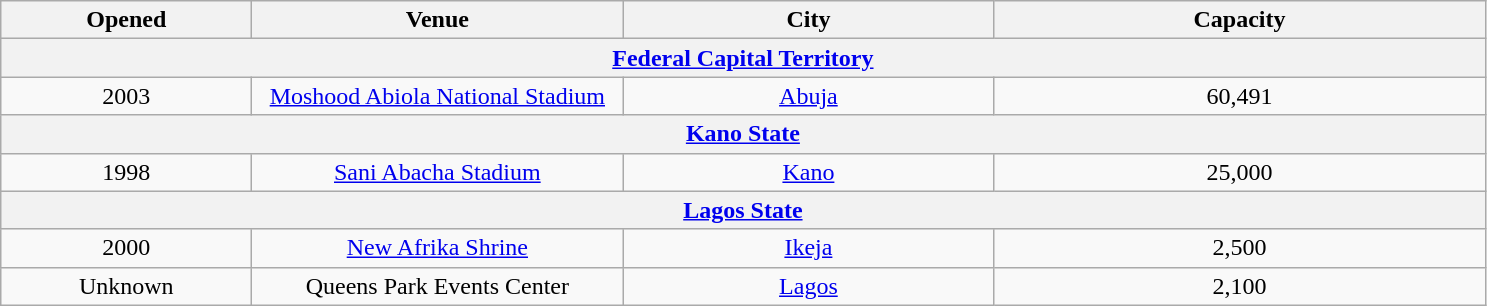<table class="sortable wikitable" style="text-align:center;">
<tr>
<th scope="col" style="width:10em;">Opened</th>
<th scope="col" style="width:15em;">Venue</th>
<th scope="col" style="width:15em;">City</th>
<th scope="col" style="width:20em;">Capacity</th>
</tr>
<tr>
<th colspan="4"><a href='#'>Federal Capital Territory</a></th>
</tr>
<tr>
<td>2003</td>
<td><a href='#'>Moshood Abiola National Stadium</a></td>
<td><a href='#'>Abuja</a></td>
<td>60,491</td>
</tr>
<tr>
<th colspan="4"><a href='#'>Kano State</a></th>
</tr>
<tr>
<td>1998</td>
<td><a href='#'>Sani Abacha Stadium</a></td>
<td><a href='#'>Kano</a></td>
<td>25,000</td>
</tr>
<tr>
<th colspan="4"><a href='#'>Lagos State</a></th>
</tr>
<tr>
<td>2000</td>
<td><a href='#'>New Afrika Shrine</a></td>
<td><a href='#'>Ikeja</a></td>
<td>2,500</td>
</tr>
<tr>
<td>Unknown</td>
<td>Queens Park Events Center</td>
<td><a href='#'>Lagos</a></td>
<td>2,100</td>
</tr>
</table>
